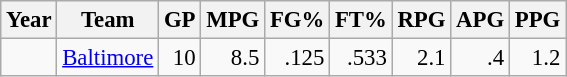<table class="wikitable sortable" style="font-size:95%; text-align:right;">
<tr>
<th>Year</th>
<th>Team</th>
<th>GP</th>
<th>MPG</th>
<th>FG%</th>
<th>FT%</th>
<th>RPG</th>
<th>APG</th>
<th>PPG</th>
</tr>
<tr>
<td style="text-align:left;"></td>
<td style="text-align:left;"><a href='#'>Baltimore</a></td>
<td>10</td>
<td>8.5</td>
<td>.125</td>
<td>.533</td>
<td>2.1</td>
<td>.4</td>
<td>1.2</td>
</tr>
</table>
